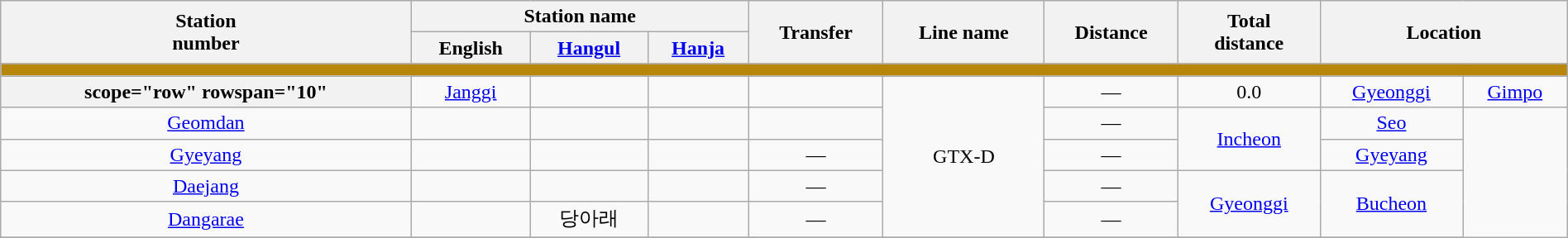<table class="wikitable plainrowheaders" style="text-align:center; width:100%">
<tr>
<th rowspan="2">Station<br>number</th>
<th colspan="3">Station name</th>
<th rowspan="2">Transfer</th>
<th rowspan="2">Line name</th>
<th rowspan="2">Distance</th>
<th rowspan="2">Total<br>distance</th>
<th colspan="2" rowspan="2">Location</th>
</tr>
<tr>
<th>English</th>
<th><a href='#'>Hangul</a></th>
<th><a href='#'>Hanja</a></th>
</tr>
<tr>
<td colspan="10" style="background:#B8860B; height:2pt"></td>
</tr>
<tr>
<th>scope="row" rowspan="10" </th>
<td><a href='#'>Janggi</a></td>
<td></td>
<td></td>
<td style="text-align:left"></td>
<td rowspan="5">GTX-D</td>
<td>—</td>
<td>0.0</td>
<td><a href='#'>Gyeonggi</a></td>
<td><a href='#'>Gimpo</a></td>
</tr>
<tr>
<td><a href='#'>Geomdan</a></td>
<td></td>
<td></td>
<td style="text-align:left"></td>
<td></td>
<td>—</td>
<td rowspan="2"><a href='#'>Incheon</a></td>
<td><a href='#'>Seo</a></td>
</tr>
<tr>
<td><a href='#'>Gyeyang</a></td>
<td></td>
<td></td>
<td style="text-align:left"></td>
<td>—</td>
<td>—</td>
<td><a href='#'>Gyeyang</a></td>
</tr>
<tr>
<td><a href='#'>Daejang</a></td>
<td></td>
<td></td>
<td style="text-align:left"></td>
<td>—</td>
<td>—</td>
<td rowspan="2"><a href='#'>Gyeonggi</a></td>
<td rowspan="2"><a href='#'>Bucheon</a></td>
</tr>
<tr>
<td><a href='#'>Dangarae</a></td>
<td></td>
<td>당아래</td>
<td style="text-align:left"></td>
<td>—</td>
<td>—</td>
</tr>
<tr>
</tr>
</table>
